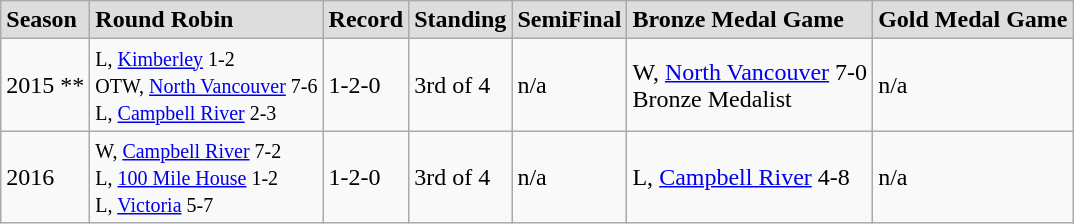<table class="wikitable">
<tr style="font-weight:bold; background-color:#dddddd;" |>
<td>Season</td>
<td>Round Robin</td>
<td>Record</td>
<td>Standing</td>
<td>SemiFinal</td>
<td>Bronze Medal Game</td>
<td>Gold Medal Game</td>
</tr>
<tr background-color:#dddddd;">
<td>2015 **</td>
<td><small> L, <a href='#'>Kimberley</a> 1-2<br>OTW, <a href='#'>North Vancouver</a> 7-6<br>L, <a href='#'>Campbell River</a> 2-3</small></td>
<td>1-2-0</td>
<td>3rd of 4</td>
<td>n/a</td>
<td>W, <a href='#'>North Vancouver</a> 7-0<br> Bronze Medalist</td>
<td>n/a</td>
</tr>
<tr background->
<td>2016</td>
<td><small> W, <a href='#'>Campbell River</a> 7-2<br>L, <a href='#'>100 Mile House</a> 1-2<br>L, <a href='#'>Victoria</a> 5-7</small></td>
<td>1-2-0</td>
<td>3rd of 4</td>
<td>n/a</td>
<td>L, <a href='#'>Campbell River</a> 4-8</td>
<td>n/a</td>
</tr>
</table>
